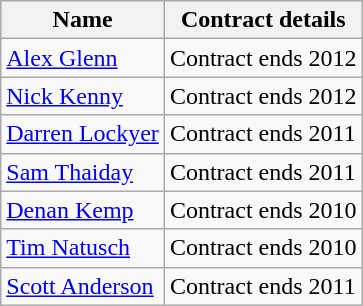<table class=wikitable>
<tr>
<th>Name</th>
<th>Contract details</th>
</tr>
<tr>
<td><a href='#'>Alex Glenn</a></td>
<td>Contract ends 2012</td>
</tr>
<tr>
<td><a href='#'>Nick Kenny</a></td>
<td>Contract ends 2012</td>
</tr>
<tr>
<td><a href='#'>Darren Lockyer</a></td>
<td>Contract ends 2011</td>
</tr>
<tr>
<td><a href='#'>Sam Thaiday</a></td>
<td>Contract ends 2011</td>
</tr>
<tr>
<td><a href='#'>Denan Kemp</a></td>
<td>Contract ends 2010</td>
</tr>
<tr>
<td><a href='#'>Tim Natusch</a></td>
<td>Contract ends 2010</td>
</tr>
<tr>
<td><a href='#'>Scott Anderson</a></td>
<td>Contract ends 2011</td>
</tr>
</table>
